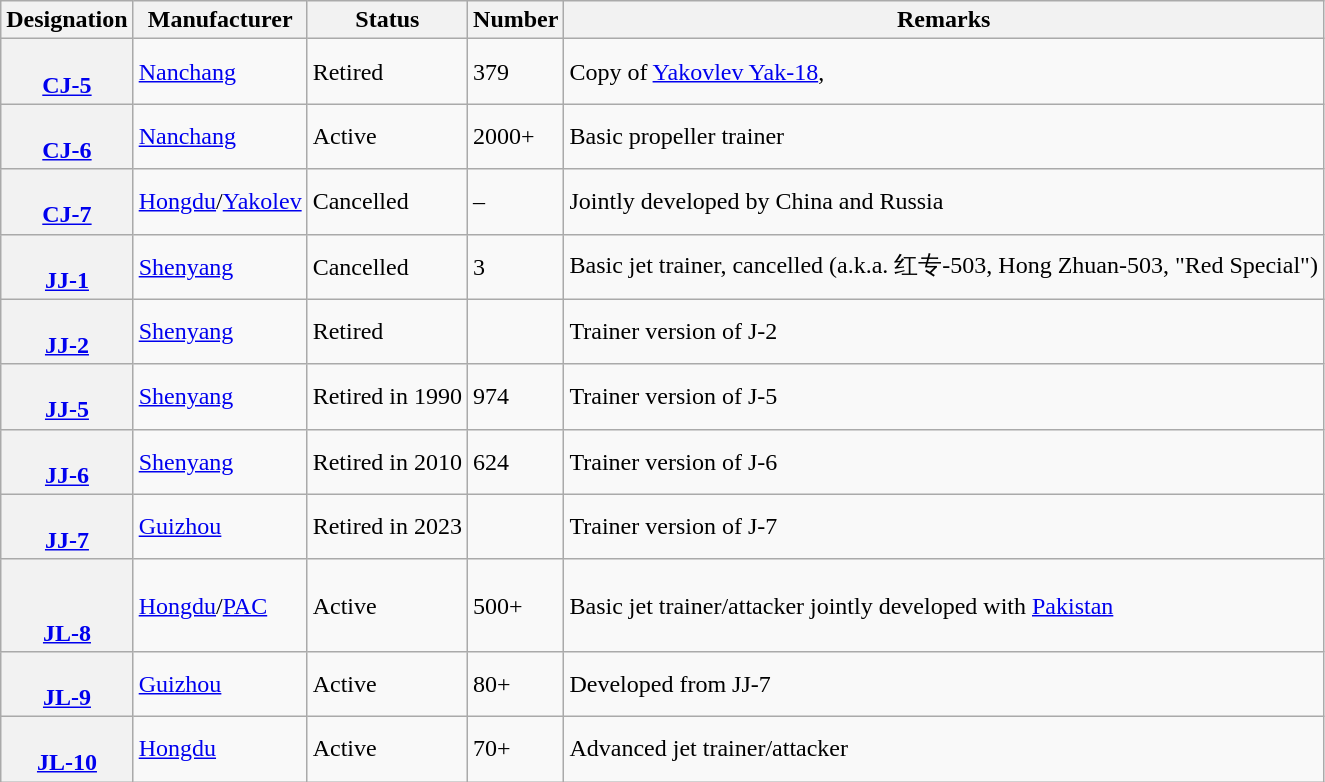<table class="wikitable">
<tr>
<th>Designation</th>
<th>Manufacturer</th>
<th>Status</th>
<th>Number</th>
<th>Remarks</th>
</tr>
<tr>
<th><br><a href='#'>CJ-5</a></th>
<td><a href='#'>Nanchang</a></td>
<td>Retired</td>
<td>379</td>
<td>Copy of <a href='#'>Yakovlev Yak-18</a>,</td>
</tr>
<tr>
<th><br><a href='#'>CJ-6</a></th>
<td><a href='#'>Nanchang</a></td>
<td>Active</td>
<td>2000+</td>
<td>Basic propeller trainer</td>
</tr>
<tr>
<th><br><a href='#'>CJ-7</a></th>
<td><a href='#'>Hongdu</a>/<a href='#'>Yakolev</a></td>
<td>Cancelled</td>
<td>–</td>
<td>Jointly developed by China and Russia</td>
</tr>
<tr>
<th><br><a href='#'>JJ-1</a></th>
<td><a href='#'>Shenyang</a></td>
<td>Cancelled</td>
<td>3</td>
<td>Basic jet trainer, cancelled (a.k.a. 红专-503, Hong Zhuan-503, "Red Special") </td>
</tr>
<tr>
<th><br><a href='#'>JJ-2</a></th>
<td><a href='#'>Shenyang</a></td>
<td>Retired</td>
<td></td>
<td>Trainer version of J-2</td>
</tr>
<tr>
<th><br><a href='#'>JJ-5</a></th>
<td><a href='#'>Shenyang</a></td>
<td>Retired in 1990</td>
<td>974</td>
<td>Trainer version of J-5</td>
</tr>
<tr>
<th><br><a href='#'>JJ-6</a></th>
<td><a href='#'>Shenyang</a></td>
<td>Retired in 2010</td>
<td>624</td>
<td>Trainer version of J-6</td>
</tr>
<tr>
<th><br><a href='#'>JJ-7</a></th>
<td><a href='#'>Guizhou</a></td>
<td>Retired in 2023</td>
<td></td>
<td>Trainer version of J-7</td>
</tr>
<tr>
<th><br><br><a href='#'>JL-8</a></th>
<td><a href='#'>Hongdu</a>/<a href='#'>PAC</a></td>
<td>Active</td>
<td>500+</td>
<td>Basic jet trainer/attacker jointly developed with <a href='#'>Pakistan</a></td>
</tr>
<tr>
<th><br><a href='#'>JL-9</a></th>
<td><a href='#'>Guizhou</a></td>
<td>Active</td>
<td>80+</td>
<td>Developed from JJ-7</td>
</tr>
<tr>
<th><br><a href='#'>JL-10</a></th>
<td><a href='#'>Hongdu</a></td>
<td>Active</td>
<td>70+</td>
<td>Advanced jet trainer/attacker</td>
</tr>
</table>
